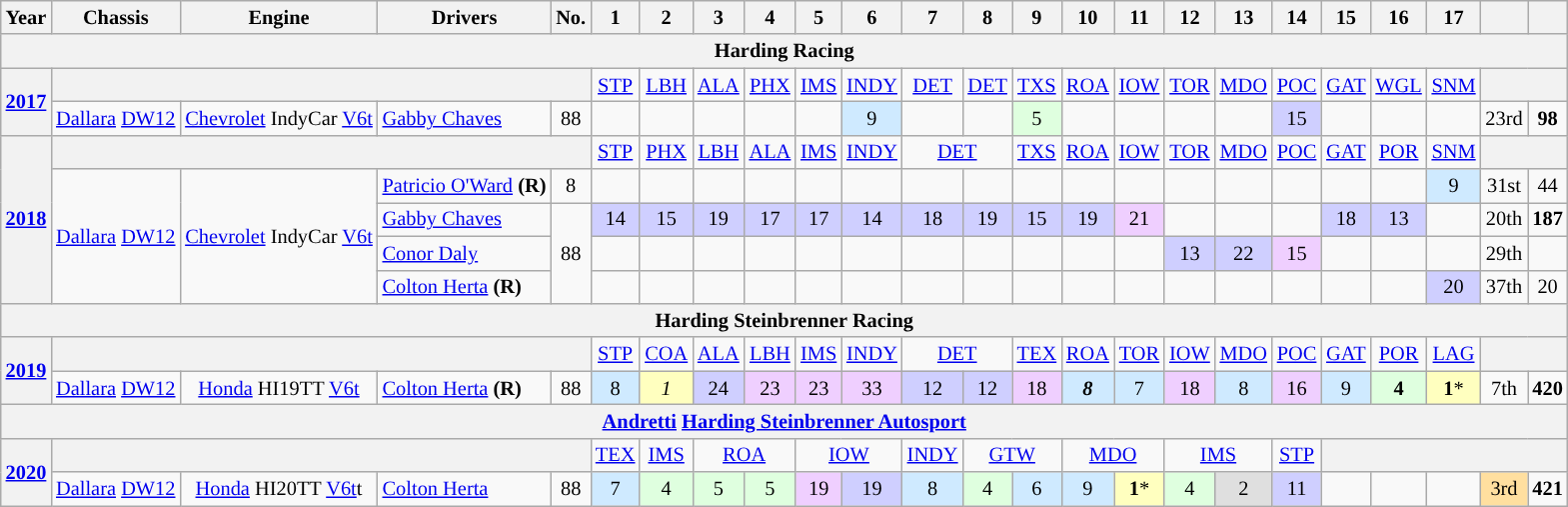<table class="wikitable" style="text-align:center; font-size:85%">
<tr>
<th>Year</th>
<th>Chassis</th>
<th>Engine</th>
<th>Drivers</th>
<th>No.</th>
<th>1</th>
<th>2</th>
<th>3</th>
<th>4</th>
<th>5</th>
<th>6</th>
<th>7</th>
<th>8</th>
<th>9</th>
<th>10</th>
<th>11</th>
<th>12</th>
<th>13</th>
<th>14</th>
<th>15</th>
<th>16</th>
<th>17</th>
<th></th>
<th></th>
</tr>
<tr>
<th colspan=24>Harding Racing</th>
</tr>
<tr>
<th rowspan="2"><a href='#'>2017</a></th>
<th colspan=4></th>
<td><a href='#'>STP</a></td>
<td><a href='#'>LBH</a></td>
<td><a href='#'>ALA</a></td>
<td><a href='#'>PHX</a></td>
<td><a href='#'>IMS</a></td>
<td><a href='#'>INDY</a></td>
<td><a href='#'>DET</a></td>
<td><a href='#'>DET</a></td>
<td><a href='#'>TXS</a></td>
<td><a href='#'>ROA</a></td>
<td><a href='#'>IOW</a></td>
<td><a href='#'>TOR</a></td>
<td><a href='#'>MDO</a></td>
<td><a href='#'>POC</a></td>
<td><a href='#'>GAT</a></td>
<td><a href='#'>WGL</a></td>
<td><a href='#'>SNM</a></td>
<th colspan=4></th>
</tr>
<tr>
<td><a href='#'>Dallara</a> <a href='#'>DW12</a></td>
<td><a href='#'>Chevrolet</a> IndyCar <a href='#'>V6</a><a href='#'>t</a></td>
<td align="left"> <a href='#'>Gabby Chaves</a></td>
<td>88</td>
<td></td>
<td></td>
<td></td>
<td></td>
<td></td>
<td style="background:#CFEAFF;">9</td>
<td></td>
<td></td>
<td style="background:#DFFFDF;">5</td>
<td></td>
<td></td>
<td></td>
<td></td>
<td style="background:#CFCFFF">15</td>
<td></td>
<td></td>
<td></td>
<td>23rd</td>
<td><strong>98</strong></td>
</tr>
<tr>
<th rowspan=5><a href='#'>2018</a></th>
<th colspan=4></th>
<td><a href='#'>STP</a></td>
<td><a href='#'>PHX</a></td>
<td><a href='#'>LBH</a></td>
<td><a href='#'>ALA</a></td>
<td><a href='#'>IMS</a></td>
<td><a href='#'>INDY</a></td>
<td colspan=2><a href='#'>DET</a></td>
<td><a href='#'>TXS</a></td>
<td><a href='#'>ROA</a></td>
<td><a href='#'>IOW</a></td>
<td><a href='#'>TOR</a></td>
<td><a href='#'>MDO</a></td>
<td><a href='#'>POC</a></td>
<td><a href='#'>GAT</a></td>
<td><a href='#'>POR</a></td>
<td><a href='#'>SNM</a></td>
<th colspan=4></th>
</tr>
<tr>
<td rowspan=4><a href='#'>Dallara</a> <a href='#'>DW12</a></td>
<td rowspan=4><a href='#'>Chevrolet</a> IndyCar <a href='#'>V6</a><a href='#'>t</a></td>
<td align=left> <a href='#'>Patricio O'Ward</a> <strong>(R)</strong></td>
<td>8</td>
<td></td>
<td></td>
<td></td>
<td></td>
<td></td>
<td></td>
<td></td>
<td></td>
<td></td>
<td></td>
<td></td>
<td></td>
<td></td>
<td></td>
<td></td>
<td></td>
<td style="background:#CFEAFF;">9</td>
<td>31st</td>
<td>44</td>
</tr>
<tr>
<td align=left> <a href='#'>Gabby Chaves</a></td>
<td rowspan=3>88</td>
<td style="background:#CFCFFF;">14</td>
<td style="background:#CFCFFF;">15</td>
<td style="background:#CFCFFF;">19</td>
<td style="background:#CFCFFF;">17</td>
<td style="background:#CFCFFF;">17</td>
<td style="background:#CFCFFF;">14</td>
<td style="background:#CFCFFF;">18</td>
<td style="background:#CFCFFF;">19</td>
<td style="background:#CFCFFF;">15</td>
<td style="background:#CFCFFF;">19</td>
<td style="background:#EFCFFF;">21</td>
<td></td>
<td></td>
<td></td>
<td style="background:#CFCFFF;">18</td>
<td style="background:#CFCFFF;">13</td>
<td></td>
<td>20th</td>
<td><strong>187</strong></td>
</tr>
<tr>
<td align=left> <a href='#'>Conor Daly</a></td>
<td></td>
<td></td>
<td></td>
<td></td>
<td></td>
<td></td>
<td></td>
<td></td>
<td></td>
<td></td>
<td></td>
<td style="background:#CFCFFF;">13</td>
<td style="background:#CFCFFF;">22</td>
<td style="background:#EFCFFF;">15</td>
<td></td>
<td></td>
<td></td>
<td>29th</td>
<td></td>
</tr>
<tr>
<td align=left> <a href='#'>Colton Herta</a> <strong>(R)</strong></td>
<td></td>
<td></td>
<td></td>
<td></td>
<td></td>
<td></td>
<td></td>
<td></td>
<td></td>
<td></td>
<td></td>
<td></td>
<td></td>
<td></td>
<td></td>
<td></td>
<td style="background:#CFCFFF;">20</td>
<td>37th</td>
<td>20</td>
</tr>
<tr>
<th colspan=24>Harding Steinbrenner Racing</th>
</tr>
<tr>
<th rowspan=2><a href='#'>2019</a></th>
<th colspan=4></th>
<td><a href='#'>STP</a></td>
<td><a href='#'>COA</a></td>
<td><a href='#'>ALA</a></td>
<td><a href='#'>LBH</a></td>
<td><a href='#'>IMS</a></td>
<td><a href='#'>INDY</a></td>
<td colspan=2><a href='#'>DET</a></td>
<td><a href='#'>TEX</a></td>
<td><a href='#'>ROA</a></td>
<td><a href='#'>TOR</a></td>
<td><a href='#'>IOW</a></td>
<td><a href='#'>MDO</a></td>
<td><a href='#'>POC</a></td>
<td><a href='#'>GAT</a></td>
<td><a href='#'>POR</a></td>
<td><a href='#'>LAG</a></td>
<th colspan=4></th>
</tr>
<tr>
<td><a href='#'>Dallara</a> <a href='#'>DW12</a></td>
<td><a href='#'>Honda</a> HI19TT <a href='#'>V6</a><a href='#'>t</a></td>
<td align="left"> <a href='#'>Colton Herta</a> <strong>(R)</strong></td>
<td>88</td>
<td style="background:#CFEAFF;">8</td>
<td style="background:#FFFFBF;"><em>1</em></td>
<td style="background:#CFCFFF;">24</td>
<td style="background:#EFCFFF;">23</td>
<td style="background:#EFCFFF;">23</td>
<td style="background:#EFCFFF;">33</td>
<td style="background:#CFCFFF;">12</td>
<td style="background:#CFCFFF;">12</td>
<td style="background:#EFCFFF;">18</td>
<td style="background:#CFEAFF;"><strong><em>8</em></strong></td>
<td style="background:#CFEAFF;">7</td>
<td style="background:#EFCFFF;">18</td>
<td style="background:#CFEAFF;">8</td>
<td style="background:#EFCFFF;">16</td>
<td style="background:#CFEAFF;">9</td>
<td style="background:#DFFFDF;"><strong>4</strong></td>
<td style="background:#FFFFBF;"><strong>1</strong>*</td>
<td>7th</td>
<td><strong>420</strong></td>
</tr>
<tr>
<th colspan=24><a href='#'>Andretti</a> <a href='#'>Harding Steinbrenner Autosport</a></th>
</tr>
<tr>
<th rowspan="2"><a href='#'>2020</a></th>
<th colspan=4></th>
<td><a href='#'>TEX</a></td>
<td><a href='#'>IMS</a></td>
<td colspan=2><a href='#'>ROA</a></td>
<td colspan=2><a href='#'>IOW</a></td>
<td><a href='#'>INDY</a></td>
<td colspan=2><a href='#'>GTW</a></td>
<td colspan=2><a href='#'>MDO</a></td>
<td colspan=2><a href='#'>IMS</a></td>
<td><a href='#'>STP</a></td>
<th colspan=5></th>
</tr>
<tr>
<td rowspan="1"><a href='#'>Dallara</a> <a href='#'>DW12</a></td>
<td rowspan=1><a href='#'>Honda</a> HI20TT <a href='#'>V6t</a>t</td>
<td align="left"> <a href='#'>Colton Herta</a></td>
<td>88</td>
<td style="background:#CFEAFF;">7</td>
<td style="background:#DFFFDF;">4</td>
<td style="background:#DFFFDF;">5</td>
<td style="background:#DFFFDF;">5</td>
<td style="background:#EFCFFF;”">19</td>
<td style="background:#CFCFFF;">19</td>
<td style="background:#CFEAFF;">8</td>
<td style="background:#DFFFDF;">4</td>
<td style="background:#CFEAFF;">6</td>
<td style="background:#CFEAFF;">9</td>
<td style="background:#FFFFBF;"><strong>1</strong>*</td>
<td style="background:#DFFFDF;">4</td>
<td style="background:#DFDFDF;">2</td>
<td style="background:#CFCFFF;">11</td>
<td></td>
<td></td>
<td></td>
<td style="background:#FFDF9F;">3rd</td>
<td style="background:#;"><strong>421</strong></td>
</tr>
</table>
